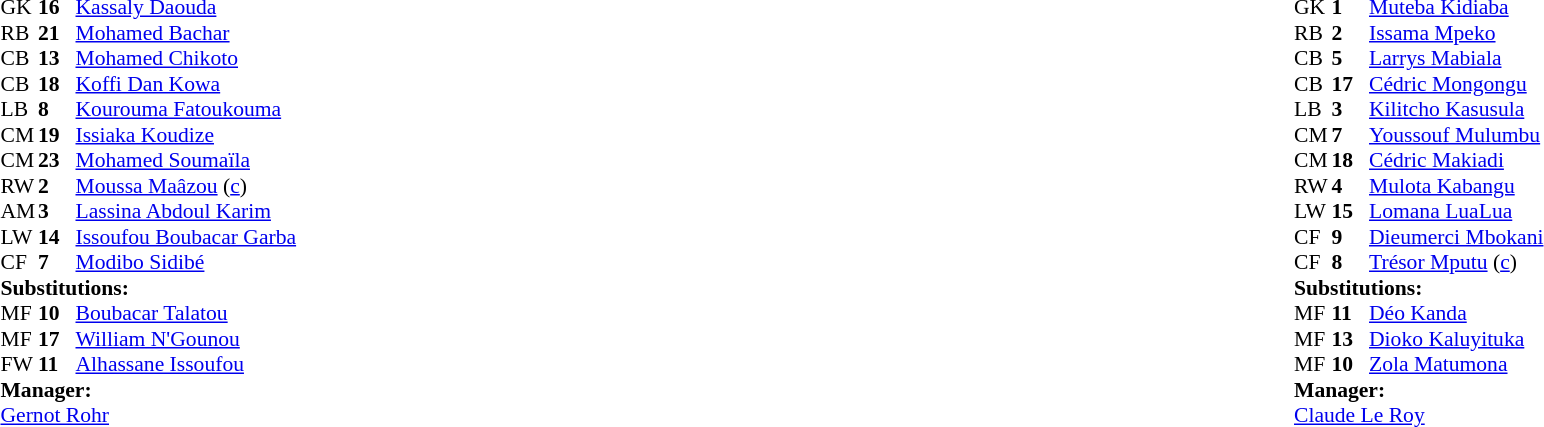<table width="100%">
<tr>
<td valign="top" width="50%"><br><table style="font-size: 90%" cellspacing="0" cellpadding="0">
<tr>
<th width="25"></th>
<th width="25"></th>
</tr>
<tr>
<td>GK</td>
<td><strong>16</strong></td>
<td><a href='#'>Kassaly Daouda</a></td>
</tr>
<tr>
<td>RB</td>
<td><strong>21</strong></td>
<td><a href='#'>Mohamed Bachar</a></td>
</tr>
<tr>
<td>CB</td>
<td><strong>13</strong></td>
<td><a href='#'>Mohamed Chikoto</a></td>
</tr>
<tr>
<td>CB</td>
<td><strong>18</strong></td>
<td><a href='#'>Koffi Dan Kowa</a></td>
</tr>
<tr>
<td>LB</td>
<td><strong>8</strong></td>
<td><a href='#'>Kourouma Fatoukouma</a></td>
</tr>
<tr>
<td>CM</td>
<td><strong>19</strong></td>
<td><a href='#'>Issiaka Koudize</a></td>
<td></td>
<td></td>
</tr>
<tr>
<td>CM</td>
<td><strong>23</strong></td>
<td><a href='#'>Mohamed Soumaïla</a></td>
</tr>
<tr>
<td>RW</td>
<td><strong>2</strong></td>
<td><a href='#'>Moussa Maâzou</a> (<a href='#'>c</a>)</td>
<td></td>
</tr>
<tr>
<td>AM</td>
<td><strong>3</strong></td>
<td><a href='#'>Lassina Abdoul Karim</a></td>
</tr>
<tr>
<td>LW</td>
<td><strong>14</strong></td>
<td><a href='#'>Issoufou Boubacar Garba</a></td>
<td></td>
<td></td>
</tr>
<tr>
<td>CF</td>
<td><strong>7</strong></td>
<td><a href='#'>Modibo Sidibé</a></td>
<td></td>
<td></td>
</tr>
<tr>
<td colspan=3><strong>Substitutions:</strong></td>
</tr>
<tr>
<td>MF</td>
<td><strong>10</strong></td>
<td><a href='#'>Boubacar Talatou</a></td>
<td></td>
<td></td>
</tr>
<tr>
<td>MF</td>
<td><strong>17</strong></td>
<td><a href='#'>William N'Gounou</a></td>
<td></td>
<td></td>
</tr>
<tr>
<td>FW</td>
<td><strong>11</strong></td>
<td><a href='#'>Alhassane Issoufou</a></td>
<td></td>
<td></td>
</tr>
<tr>
<td colspan=3><strong>Manager:</strong></td>
</tr>
<tr>
<td colspan=3> <a href='#'>Gernot Rohr</a></td>
</tr>
</table>
</td>
<td valign="top"></td>
<td valign="top" width="50%"><br><table style="font-size: 90%" cellspacing="0" cellpadding="0" align="center">
<tr>
<th width=25></th>
<th width=25></th>
</tr>
<tr>
<td>GK</td>
<td><strong>1</strong></td>
<td><a href='#'>Muteba Kidiaba</a></td>
</tr>
<tr>
<td>RB</td>
<td><strong>2</strong></td>
<td><a href='#'>Issama Mpeko</a></td>
</tr>
<tr>
<td>CB</td>
<td><strong>5</strong></td>
<td><a href='#'>Larrys Mabiala</a></td>
</tr>
<tr>
<td>CB</td>
<td><strong>17</strong></td>
<td><a href='#'>Cédric Mongongu</a></td>
</tr>
<tr>
<td>LB</td>
<td><strong>3</strong></td>
<td><a href='#'>Kilitcho Kasusula</a></td>
</tr>
<tr>
<td>CM</td>
<td><strong>7</strong></td>
<td><a href='#'>Youssouf Mulumbu</a></td>
</tr>
<tr>
<td>CM</td>
<td><strong>18</strong></td>
<td><a href='#'>Cédric Makiadi</a></td>
</tr>
<tr>
<td>RW</td>
<td><strong>4</strong></td>
<td><a href='#'>Mulota Kabangu</a></td>
<td></td>
<td></td>
</tr>
<tr>
<td>LW</td>
<td><strong>15</strong></td>
<td><a href='#'>Lomana LuaLua</a></td>
<td></td>
<td></td>
</tr>
<tr>
<td>CF</td>
<td><strong>9</strong></td>
<td><a href='#'>Dieumerci Mbokani</a></td>
<td></td>
</tr>
<tr>
<td>CF</td>
<td><strong>8</strong></td>
<td><a href='#'>Trésor Mputu</a> (<a href='#'>c</a>)</td>
<td></td>
<td></td>
</tr>
<tr>
<td colspan=3><strong>Substitutions:</strong></td>
</tr>
<tr>
<td>MF</td>
<td><strong>11</strong></td>
<td><a href='#'>Déo Kanda</a></td>
<td></td>
<td></td>
</tr>
<tr>
<td>MF</td>
<td><strong>13</strong></td>
<td><a href='#'>Dioko Kaluyituka</a></td>
<td></td>
<td></td>
</tr>
<tr>
<td>MF</td>
<td><strong>10</strong></td>
<td><a href='#'>Zola Matumona</a></td>
<td></td>
<td></td>
</tr>
<tr>
<td colspan=3><strong>Manager:</strong></td>
</tr>
<tr>
<td colspan=3> <a href='#'>Claude Le Roy</a></td>
</tr>
</table>
</td>
</tr>
</table>
